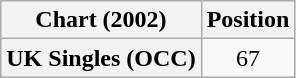<table class="wikitable plainrowheaders" style="text-align:center">
<tr>
<th>Chart (2002)</th>
<th>Position</th>
</tr>
<tr>
<th scope="row">UK Singles (OCC)</th>
<td>67</td>
</tr>
</table>
